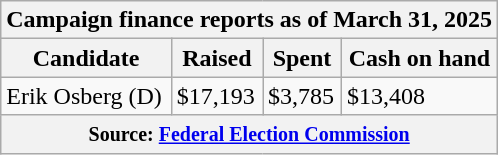<table class="wikitable sortable">
<tr>
<th colspan=4>Campaign finance reports as of March 31, 2025</th>
</tr>
<tr style="text-align:center;">
<th>Candidate</th>
<th>Raised</th>
<th>Spent</th>
<th>Cash on hand</th>
</tr>
<tr>
<td>Erik Osberg (D)</td>
<td>$17,193</td>
<td>$3,785</td>
<td>$13,408</td>
</tr>
<tr>
<th colspan="4"><small>Source: <a href='#'>Federal Election Commission</a></small></th>
</tr>
</table>
